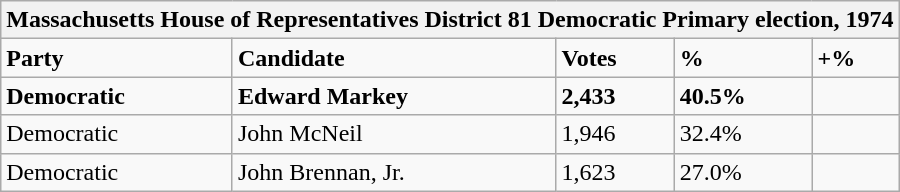<table class="wikitable">
<tr>
<th colspan="5">Massachusetts House of Representatives District 81 Democratic Primary election, 1974</th>
</tr>
<tr>
<td><strong>Party</strong></td>
<td><strong>Candidate</strong></td>
<td><strong>Votes</strong></td>
<td><strong>%</strong></td>
<td><strong>+%</strong></td>
</tr>
<tr>
<td><strong>Democratic</strong></td>
<td><strong>Edward Markey</strong></td>
<td><strong>2,433</strong></td>
<td><strong>40.5%</strong></td>
<td></td>
</tr>
<tr>
<td>Democratic</td>
<td>John McNeil</td>
<td>1,946</td>
<td>32.4%</td>
<td></td>
</tr>
<tr>
<td>Democratic</td>
<td>John Brennan, Jr.</td>
<td>1,623</td>
<td>27.0%</td>
<td></td>
</tr>
</table>
